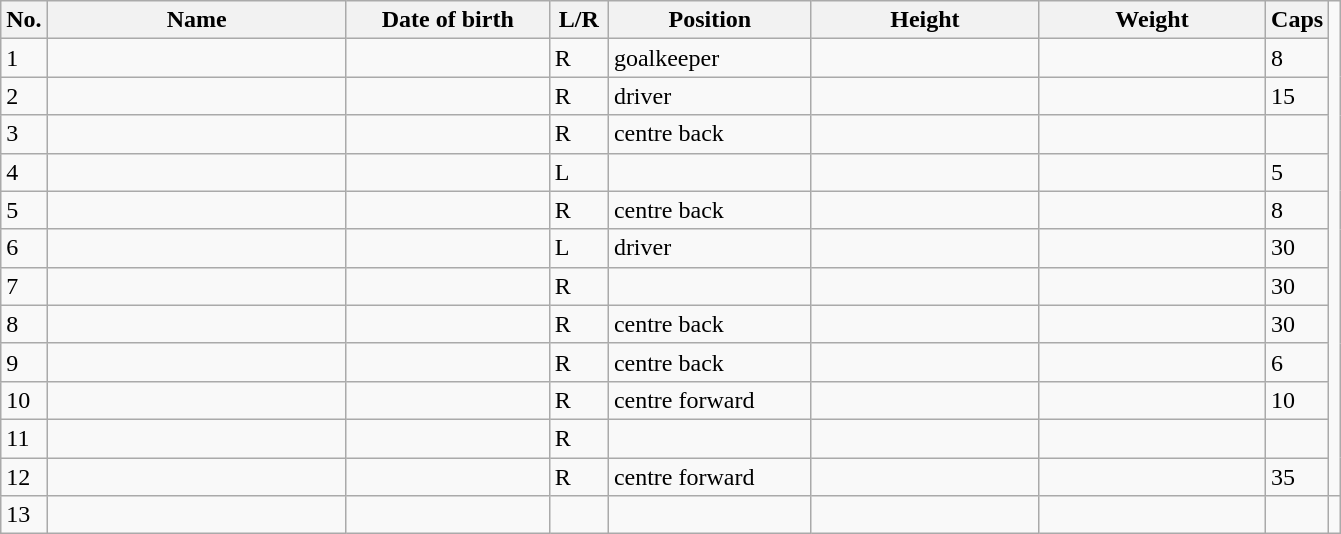<table class=wikitable sortable style=font-size:100%; text-align:center;>
<tr>
<th>No.</th>
<th style=width:12em>Name</th>
<th style=width:8em>Date of birth</th>
<th style=width:2em>L/R</th>
<th style=width:8em>Position</th>
<th style=width:9em>Height</th>
<th style=width:9em>Weight</th>
<th>Caps</th>
</tr>
<tr>
<td>1</td>
<td align=left></td>
<td></td>
<td>R</td>
<td>goalkeeper</td>
<td></td>
<td></td>
<td>8</td>
</tr>
<tr>
<td>2</td>
<td align=left></td>
<td></td>
<td>R</td>
<td>driver</td>
<td></td>
<td></td>
<td>15</td>
</tr>
<tr>
<td>3</td>
<td align=left></td>
<td></td>
<td>R</td>
<td>centre back</td>
<td></td>
<td></td>
<td></td>
</tr>
<tr>
<td>4</td>
<td align=left></td>
<td></td>
<td>L</td>
<td></td>
<td></td>
<td></td>
<td>5</td>
</tr>
<tr>
<td>5</td>
<td align=left></td>
<td></td>
<td>R</td>
<td>centre back</td>
<td></td>
<td></td>
<td>8</td>
</tr>
<tr>
<td>6</td>
<td align=left></td>
<td></td>
<td>L</td>
<td>driver</td>
<td></td>
<td></td>
<td>30</td>
</tr>
<tr>
<td>7</td>
<td align=left></td>
<td></td>
<td>R</td>
<td></td>
<td></td>
<td></td>
<td>30</td>
</tr>
<tr>
<td>8</td>
<td align=left></td>
<td></td>
<td>R</td>
<td>centre back</td>
<td></td>
<td></td>
<td>30</td>
</tr>
<tr>
<td>9</td>
<td align=left></td>
<td></td>
<td>R</td>
<td>centre back</td>
<td></td>
<td></td>
<td>6</td>
</tr>
<tr>
<td>10</td>
<td align=left></td>
<td></td>
<td>R</td>
<td>centre forward</td>
<td></td>
<td></td>
<td>10</td>
</tr>
<tr>
<td>11</td>
<td align=left></td>
<td></td>
<td>R</td>
<td></td>
<td></td>
<td></td>
<td></td>
</tr>
<tr>
<td>12</td>
<td align=left></td>
<td></td>
<td>R</td>
<td>centre forward</td>
<td></td>
<td></td>
<td>35</td>
</tr>
<tr>
<td>13</td>
<td align=left></td>
<td></td>
<td></td>
<td></td>
<td></td>
<td></td>
<td></td>
<td></td>
</tr>
</table>
